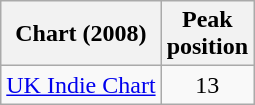<table class="wikitable">
<tr>
<th align="left">Chart (2008)</th>
<th align="left">Peak<br>position</th>
</tr>
<tr>
<td align="left"><a href='#'>UK Indie Chart</a></td>
<td align="center">13</td>
</tr>
</table>
